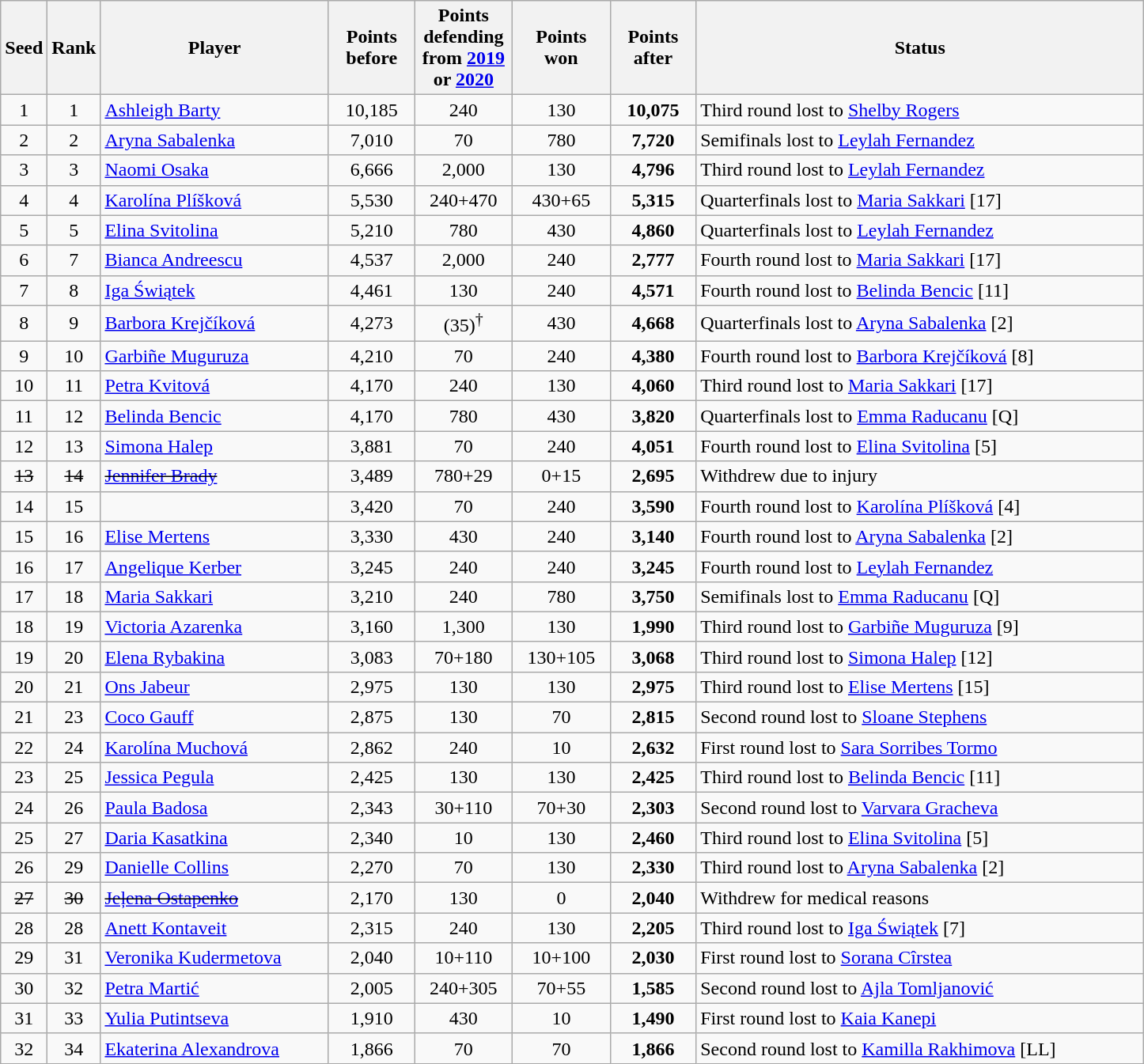<table class="wikitable sortable">
<tr>
<th style="width:30px;">Seed</th>
<th style="width:30px;">Rank</th>
<th style="width:185px;">Player</th>
<th style="width:65px;">Points before</th>
<th style="width:75px;">Points defending from <a href='#'>2019</a> or <a href='#'>2020</a></th>
<th style="width:75px;">Points won</th>
<th style="width:65px;">Points after</th>
<th style="width:370px;">Status</th>
</tr>
<tr>
<td style="text-align:center;">1</td>
<td style="text-align:center;">1</td>
<td> <a href='#'>Ashleigh Barty</a></td>
<td style="text-align:center;">10,185</td>
<td style="text-align:center;">240</td>
<td style="text-align:center;">130</td>
<td style="text-align:center;"><strong>10,075</strong></td>
<td>Third round lost to  <a href='#'>Shelby Rogers</a></td>
</tr>
<tr>
<td style="text-align:center;">2</td>
<td style="text-align:center;">2</td>
<td> <a href='#'>Aryna Sabalenka</a></td>
<td style="text-align:center;">7,010</td>
<td style="text-align:center;">70</td>
<td style="text-align:center;">780</td>
<td style="text-align:center;"><strong>7,720</strong></td>
<td>Semifinals lost to  <a href='#'>Leylah Fernandez</a></td>
</tr>
<tr>
<td style="text-align:center;">3</td>
<td style="text-align:center;">3</td>
<td> <a href='#'>Naomi Osaka</a></td>
<td style="text-align:center;">6,666</td>
<td style="text-align:center;">2,000</td>
<td style="text-align:center;">130</td>
<td style="text-align:center;"><strong>4,796</strong></td>
<td>Third round lost to  <a href='#'>Leylah Fernandez</a></td>
</tr>
<tr>
<td style="text-align:center;">4</td>
<td style="text-align:center;">4</td>
<td> <a href='#'>Karolína Plíšková</a></td>
<td style="text-align:center;">5,530</td>
<td style="text-align:center;">240+470</td>
<td style="text-align:center;">430+65</td>
<td style="text-align:center;"><strong>5,315</strong></td>
<td>Quarterfinals lost to  <a href='#'>Maria Sakkari</a> [17]</td>
</tr>
<tr>
<td style="text-align:center;">5</td>
<td style="text-align:center;">5</td>
<td> <a href='#'>Elina Svitolina</a></td>
<td style="text-align:center;">5,210</td>
<td style="text-align:center;">780</td>
<td style="text-align:center;">430</td>
<td style="text-align:center;"><strong>4,860</strong></td>
<td>Quarterfinals lost to  <a href='#'>Leylah Fernandez</a></td>
</tr>
<tr>
<td style="text-align:center;">6</td>
<td style="text-align:center;">7</td>
<td> <a href='#'>Bianca Andreescu</a></td>
<td style="text-align:center;">4,537</td>
<td style="text-align:center;">2,000</td>
<td style="text-align:center;">240</td>
<td style="text-align:center;"><strong>2,777</strong></td>
<td>Fourth round lost to  <a href='#'>Maria Sakkari</a> [17]</td>
</tr>
<tr>
<td style="text-align:center;">7</td>
<td style="text-align:center;">8</td>
<td> <a href='#'>Iga Świątek</a></td>
<td style="text-align:center;">4,461</td>
<td style="text-align:center;">130</td>
<td style="text-align:center;">240</td>
<td style="text-align:center;"><strong>4,571</strong></td>
<td>Fourth round lost to  <a href='#'>Belinda Bencic</a> [11]</td>
</tr>
<tr>
<td style="text-align:center;">8</td>
<td style="text-align:center;">9</td>
<td> <a href='#'>Barbora Krejčíková</a></td>
<td style="text-align:center;">4,273</td>
<td style="text-align:center;">(35)<sup>†</sup></td>
<td style="text-align:center;">430</td>
<td style="text-align:center;"><strong>4,668</strong></td>
<td>Quarterfinals lost to  <a href='#'>Aryna Sabalenka</a> [2]</td>
</tr>
<tr>
<td style="text-align:center;">9</td>
<td style="text-align:center;">10</td>
<td> <a href='#'>Garbiñe Muguruza</a></td>
<td style="text-align:center;">4,210</td>
<td style="text-align:center;">70</td>
<td style="text-align:center;">240</td>
<td style="text-align:center;"><strong>4,380</strong></td>
<td>Fourth round lost to  <a href='#'>Barbora Krejčíková</a> [8]</td>
</tr>
<tr>
<td style="text-align:center;">10</td>
<td style="text-align:center;">11</td>
<td> <a href='#'>Petra Kvitová</a></td>
<td style="text-align:center;">4,170</td>
<td style="text-align:center;">240</td>
<td style="text-align:center;">130</td>
<td style="text-align:center;"><strong>4,060</strong></td>
<td>Third round lost to  <a href='#'>Maria Sakkari</a> [17]</td>
</tr>
<tr>
<td style="text-align:center;">11</td>
<td style="text-align:center;">12</td>
<td> <a href='#'>Belinda Bencic</a></td>
<td style="text-align:center;">4,170</td>
<td style="text-align:center;">780</td>
<td style="text-align:center;">430</td>
<td style="text-align:center;"><strong>3,820</strong></td>
<td>Quarterfinals lost to  <a href='#'>Emma Raducanu</a> [Q]</td>
</tr>
<tr>
<td style="text-align:center;">12</td>
<td style="text-align:center;">13</td>
<td> <a href='#'>Simona Halep</a></td>
<td style="text-align:center;">3,881</td>
<td style="text-align:center;">70</td>
<td style="text-align:center;">240</td>
<td style="text-align:center;"><strong>4,051</strong></td>
<td>Fourth round lost to  <a href='#'>Elina Svitolina</a> [5]</td>
</tr>
<tr>
<td style="text-align:center;"><s>13</s></td>
<td style="text-align:center;"><s>14</s></td>
<td><s> <a href='#'>Jennifer Brady</a></s></td>
<td style="text-align:center;">3,489</td>
<td style="text-align:center;">780+29</td>
<td style="text-align:center;">0+15</td>
<td style="text-align:center;"><strong>2,695</strong></td>
<td>Withdrew due to injury</td>
</tr>
<tr>
<td style="text-align:center;">14</td>
<td style="text-align:center;">15</td>
<td></td>
<td style="text-align:center;">3,420</td>
<td style="text-align:center;">70</td>
<td style="text-align:center;">240</td>
<td style="text-align:center;"><strong>3,590</strong></td>
<td>Fourth round lost to  <a href='#'>Karolína Plíšková</a> [4]</td>
</tr>
<tr>
<td style="text-align:center;">15</td>
<td style="text-align:center;">16</td>
<td> <a href='#'>Elise Mertens</a></td>
<td style="text-align:center;">3,330</td>
<td style="text-align:center;">430</td>
<td style="text-align:center;">240</td>
<td style="text-align:center;"><strong>3,140</strong></td>
<td>Fourth round lost to  <a href='#'>Aryna Sabalenka</a> [2]</td>
</tr>
<tr>
<td style="text-align:center;">16</td>
<td style="text-align:center;">17</td>
<td> <a href='#'>Angelique Kerber</a></td>
<td style="text-align:center;">3,245</td>
<td style="text-align:center;">240</td>
<td style="text-align:center;">240</td>
<td style="text-align:center;"><strong>3,245</strong></td>
<td>Fourth round lost to  <a href='#'>Leylah Fernandez</a></td>
</tr>
<tr>
<td style="text-align:center;">17</td>
<td style="text-align:center;">18</td>
<td> <a href='#'>Maria Sakkari</a></td>
<td style="text-align:center;">3,210</td>
<td style="text-align:center;">240</td>
<td style="text-align:center;">780</td>
<td style="text-align:center;"><strong>3,750</strong></td>
<td>Semifinals lost to  <a href='#'>Emma Raducanu</a> [Q]</td>
</tr>
<tr>
<td style="text-align:center;">18</td>
<td style="text-align:center;">19</td>
<td> <a href='#'>Victoria Azarenka</a></td>
<td style="text-align:center;">3,160</td>
<td style="text-align:center;">1,300</td>
<td style="text-align:center;">130</td>
<td style="text-align:center;"><strong>1,990</strong></td>
<td>Third round lost to  <a href='#'>Garbiñe Muguruza</a> [9]</td>
</tr>
<tr>
<td style="text-align:center;">19</td>
<td style="text-align:center;">20</td>
<td> <a href='#'>Elena Rybakina</a></td>
<td style="text-align:center;">3,083</td>
<td style="text-align:center;">70+180</td>
<td style="text-align:center;">130+105</td>
<td style="text-align:center;"><strong>3,068</strong></td>
<td>Third round lost to  <a href='#'>Simona Halep</a> [12]</td>
</tr>
<tr>
<td style="text-align:center;">20</td>
<td style="text-align:center;">21</td>
<td> <a href='#'>Ons Jabeur</a></td>
<td style="text-align:center;">2,975</td>
<td style="text-align:center;">130</td>
<td style="text-align:center;">130</td>
<td style="text-align:center;"><strong>2,975</strong></td>
<td>Third round lost to  <a href='#'>Elise Mertens</a> [15]</td>
</tr>
<tr>
<td style="text-align:center;">21</td>
<td style="text-align:center;">23</td>
<td> <a href='#'>Coco Gauff</a></td>
<td style="text-align:center;">2,875</td>
<td style="text-align:center;">130</td>
<td style="text-align:center;">70</td>
<td style="text-align:center;"><strong>2,815</strong></td>
<td>Second round lost to  <a href='#'>Sloane Stephens</a></td>
</tr>
<tr>
<td style="text-align:center;">22</td>
<td style="text-align:center;">24</td>
<td> <a href='#'>Karolína Muchová</a></td>
<td style="text-align:center;">2,862</td>
<td style="text-align:center;">240</td>
<td style="text-align:center;">10</td>
<td style="text-align:center;"><strong>2,632</strong></td>
<td>First round lost to  <a href='#'>Sara Sorribes Tormo</a></td>
</tr>
<tr>
<td style="text-align:center;">23</td>
<td style="text-align:center;">25</td>
<td> <a href='#'>Jessica Pegula</a></td>
<td style="text-align:center;">2,425</td>
<td style="text-align:center;">130</td>
<td style="text-align:center;">130</td>
<td style="text-align:center;"><strong>2,425</strong></td>
<td>Third round lost to  <a href='#'>Belinda Bencic</a> [11]</td>
</tr>
<tr>
<td style="text-align:center;">24</td>
<td style="text-align:center;">26</td>
<td> <a href='#'>Paula Badosa</a></td>
<td style="text-align:center;">2,343</td>
<td style="text-align:center;">30+110</td>
<td style="text-align:center;">70+30</td>
<td style="text-align:center;"><strong>2,303</strong></td>
<td>Second round lost to  <a href='#'>Varvara Gracheva</a></td>
</tr>
<tr>
<td style="text-align:center;">25</td>
<td style="text-align:center;">27</td>
<td> <a href='#'>Daria Kasatkina</a></td>
<td style="text-align:center;">2,340</td>
<td style="text-align:center;">10</td>
<td style="text-align:center;">130</td>
<td style="text-align:center;"><strong>2,460</strong></td>
<td>Third round lost to  <a href='#'>Elina Svitolina</a> [5]</td>
</tr>
<tr>
<td style="text-align:center;">26</td>
<td style="text-align:center;">29</td>
<td> <a href='#'>Danielle Collins</a></td>
<td style="text-align:center;">2,270</td>
<td style="text-align:center;">70</td>
<td style="text-align:center;">130</td>
<td style="text-align:center;"><strong>2,330</strong></td>
<td>Third round lost to  <a href='#'>Aryna Sabalenka</a> [2]</td>
</tr>
<tr>
<td style="text-align:center;"><s>27</s></td>
<td style="text-align:center;"><s>30</s></td>
<td><s> <a href='#'>Jeļena Ostapenko</a></s></td>
<td style="text-align:center;">2,170</td>
<td style="text-align:center;">130</td>
<td style="text-align:center;">0</td>
<td style="text-align:center;"><strong>2,040</strong></td>
<td>Withdrew for medical reasons</td>
</tr>
<tr>
<td style="text-align:center;">28</td>
<td style="text-align:center;">28</td>
<td> <a href='#'>Anett Kontaveit</a></td>
<td style="text-align:center;">2,315</td>
<td style="text-align:center;">240</td>
<td style="text-align:center;">130</td>
<td style="text-align:center;"><strong>2,205</strong></td>
<td>Third round lost to  <a href='#'>Iga Świątek</a> [7]</td>
</tr>
<tr>
<td style="text-align:center;">29</td>
<td style="text-align:center;">31</td>
<td> <a href='#'>Veronika Kudermetova</a></td>
<td style="text-align:center;">2,040</td>
<td style="text-align:center;">10+110</td>
<td style="text-align:center;">10+100</td>
<td style="text-align:center;"><strong>2,030</strong></td>
<td>First round lost to  <a href='#'>Sorana Cîrstea</a></td>
</tr>
<tr>
<td style="text-align:center;">30</td>
<td style="text-align:center;">32</td>
<td> <a href='#'>Petra Martić</a></td>
<td style="text-align:center;">2,005</td>
<td style="text-align:center;">240+305</td>
<td style="text-align:center;">70+55</td>
<td style="text-align:center;"><strong>1,585</strong></td>
<td>Second round lost to  <a href='#'>Ajla Tomljanović</a></td>
</tr>
<tr>
<td style="text-align:center;">31</td>
<td style="text-align:center;">33</td>
<td> <a href='#'>Yulia Putintseva</a></td>
<td style="text-align:center;">1,910</td>
<td style="text-align:center;">430</td>
<td style="text-align:center;">10</td>
<td style="text-align:center;"><strong>1,490</strong></td>
<td>First round lost to  <a href='#'>Kaia Kanepi</a></td>
</tr>
<tr>
<td style="text-align:center;">32</td>
<td style="text-align:center;">34</td>
<td> <a href='#'>Ekaterina Alexandrova</a></td>
<td style="text-align:center;">1,866</td>
<td style="text-align:center;">70</td>
<td style="text-align:center;">70</td>
<td style="text-align:center;"><strong>1,866</strong></td>
<td>Second round lost to  <a href='#'>Kamilla Rakhimova</a> [LL]</td>
</tr>
</table>
